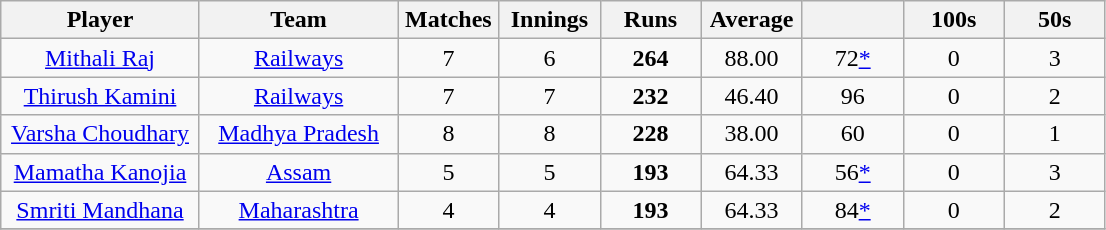<table class="wikitable" style="text-align:center;">
<tr>
<th width=125>Player</th>
<th width=125>Team</th>
<th width=60>Matches</th>
<th width=60>Innings</th>
<th width=60>Runs</th>
<th width=60>Average</th>
<th width=60></th>
<th width=60>100s</th>
<th width=60>50s</th>
</tr>
<tr>
<td><a href='#'>Mithali Raj</a></td>
<td><a href='#'>Railways</a></td>
<td>7</td>
<td>6</td>
<td><strong>264</strong></td>
<td>88.00</td>
<td>72<a href='#'>*</a></td>
<td>0</td>
<td>3</td>
</tr>
<tr>
<td><a href='#'>Thirush Kamini</a></td>
<td><a href='#'>Railways</a></td>
<td>7</td>
<td>7</td>
<td><strong>232</strong></td>
<td>46.40</td>
<td>96</td>
<td>0</td>
<td>2</td>
</tr>
<tr>
<td><a href='#'>Varsha Choudhary</a></td>
<td><a href='#'>Madhya Pradesh</a></td>
<td>8</td>
<td>8</td>
<td><strong>228</strong></td>
<td>38.00</td>
<td>60</td>
<td>0</td>
<td>1</td>
</tr>
<tr>
<td><a href='#'>Mamatha Kanojia</a></td>
<td><a href='#'>Assam</a></td>
<td>5</td>
<td>5</td>
<td><strong>193</strong></td>
<td>64.33</td>
<td>56<a href='#'>*</a></td>
<td>0</td>
<td>3</td>
</tr>
<tr>
<td><a href='#'>Smriti Mandhana</a></td>
<td><a href='#'>Maharashtra</a></td>
<td>4</td>
<td>4</td>
<td><strong>193</strong></td>
<td>64.33</td>
<td>84<a href='#'>*</a></td>
<td>0</td>
<td>2</td>
</tr>
<tr>
</tr>
</table>
